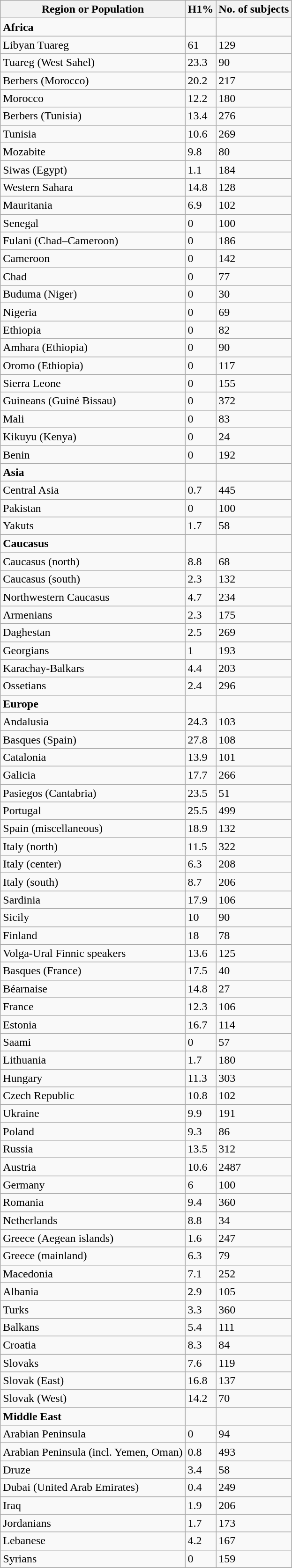<table class="wikitable sortable">
<tr>
<th>Region or Population</th>
<th>H1%</th>
<th>No. of subjects</th>
</tr>
<tr>
<td><strong>Africa</strong></td>
<td></td>
<td></td>
</tr>
<tr>
<td>Libyan Tuareg</td>
<td>61</td>
<td>129</td>
</tr>
<tr>
<td>Tuareg (West Sahel)</td>
<td>23.3</td>
<td>90</td>
</tr>
<tr>
<td>Berbers (Morocco)</td>
<td>20.2</td>
<td>217</td>
</tr>
<tr>
<td>Morocco</td>
<td>12.2</td>
<td>180</td>
</tr>
<tr>
<td>Berbers (Tunisia)</td>
<td>13.4</td>
<td>276</td>
</tr>
<tr>
<td>Tunisia</td>
<td>10.6</td>
<td>269</td>
</tr>
<tr>
<td>Mozabite</td>
<td>9.8</td>
<td>80</td>
</tr>
<tr>
<td>Siwas (Egypt)</td>
<td>1.1</td>
<td>184</td>
</tr>
<tr>
<td>Western Sahara</td>
<td>14.8</td>
<td>128</td>
</tr>
<tr>
<td>Mauritania</td>
<td>6.9</td>
<td>102</td>
</tr>
<tr>
<td>Senegal</td>
<td>0</td>
<td>100</td>
</tr>
<tr>
<td>Fulani (Chad–Cameroon)</td>
<td>0</td>
<td>186</td>
</tr>
<tr>
<td>Cameroon</td>
<td>0</td>
<td>142</td>
</tr>
<tr>
<td>Chad</td>
<td>0</td>
<td>77</td>
</tr>
<tr>
<td>Buduma (Niger)</td>
<td>0</td>
<td>30</td>
</tr>
<tr>
<td>Nigeria</td>
<td>0</td>
<td>69</td>
</tr>
<tr>
<td>Ethiopia</td>
<td>0</td>
<td>82</td>
</tr>
<tr>
<td>Amhara (Ethiopia)</td>
<td>0</td>
<td>90</td>
</tr>
<tr>
<td>Oromo (Ethiopia)</td>
<td>0</td>
<td>117</td>
</tr>
<tr>
<td>Sierra Leone</td>
<td>0</td>
<td>155</td>
</tr>
<tr>
<td>Guineans (Guiné Bissau)</td>
<td>0</td>
<td>372</td>
</tr>
<tr>
<td>Mali</td>
<td>0</td>
<td>83</td>
</tr>
<tr>
<td>Kikuyu (Kenya)</td>
<td>0</td>
<td>24</td>
</tr>
<tr>
<td>Benin</td>
<td>0</td>
<td>192</td>
</tr>
<tr>
<td><strong>Asia</strong></td>
<td></td>
<td></td>
</tr>
<tr>
<td>Central Asia</td>
<td>0.7</td>
<td>445</td>
</tr>
<tr>
<td>Pakistan</td>
<td>0</td>
<td>100</td>
</tr>
<tr>
<td>Yakuts</td>
<td>1.7</td>
<td>58</td>
</tr>
<tr>
<td><strong>Caucasus</strong></td>
<td></td>
<td></td>
</tr>
<tr>
<td>Caucasus (north)</td>
<td>8.8</td>
<td>68</td>
</tr>
<tr>
<td>Caucasus (south)</td>
<td>2.3</td>
<td>132</td>
</tr>
<tr>
<td>Northwestern Caucasus</td>
<td>4.7</td>
<td>234</td>
</tr>
<tr>
<td>Armenians</td>
<td>2.3</td>
<td>175</td>
</tr>
<tr>
<td>Daghestan</td>
<td>2.5</td>
<td>269</td>
</tr>
<tr>
<td>Georgians</td>
<td>1</td>
<td>193</td>
</tr>
<tr>
<td>Karachay-Balkars</td>
<td>4.4</td>
<td>203</td>
</tr>
<tr>
<td>Ossetians</td>
<td>2.4</td>
<td>296</td>
</tr>
<tr>
<td><strong>Europe</strong></td>
<td></td>
<td></td>
</tr>
<tr>
<td>Andalusia</td>
<td>24.3</td>
<td>103</td>
</tr>
<tr>
<td>Basques (Spain)</td>
<td>27.8</td>
<td>108</td>
</tr>
<tr>
<td>Catalonia</td>
<td>13.9</td>
<td>101</td>
</tr>
<tr>
<td>Galicia</td>
<td>17.7</td>
<td>266</td>
</tr>
<tr>
<td>Pasiegos (Cantabria)</td>
<td>23.5</td>
<td>51</td>
</tr>
<tr>
<td>Portugal</td>
<td>25.5</td>
<td>499</td>
</tr>
<tr>
<td>Spain (miscellaneous)</td>
<td>18.9</td>
<td>132</td>
</tr>
<tr>
<td>Italy (north)</td>
<td>11.5</td>
<td>322</td>
</tr>
<tr>
<td>Italy (center)</td>
<td>6.3</td>
<td>208</td>
</tr>
<tr>
<td>Italy (south)</td>
<td>8.7</td>
<td>206</td>
</tr>
<tr>
<td>Sardinia</td>
<td>17.9</td>
<td>106</td>
</tr>
<tr>
<td>Sicily</td>
<td>10</td>
<td>90</td>
</tr>
<tr>
<td>Finland</td>
<td>18</td>
<td>78</td>
</tr>
<tr>
<td>Volga-Ural Finnic speakers</td>
<td>13.6</td>
<td>125</td>
</tr>
<tr>
<td>Basques (France)</td>
<td>17.5</td>
<td>40</td>
</tr>
<tr>
<td>Béarnaise</td>
<td>14.8</td>
<td>27</td>
</tr>
<tr>
<td>France</td>
<td>12.3</td>
<td>106</td>
</tr>
<tr>
<td>Estonia</td>
<td>16.7</td>
<td>114</td>
</tr>
<tr>
<td>Saami</td>
<td>0</td>
<td>57</td>
</tr>
<tr>
<td>Lithuania</td>
<td>1.7</td>
<td>180</td>
</tr>
<tr>
<td>Hungary</td>
<td>11.3</td>
<td>303</td>
</tr>
<tr>
<td>Czech Republic</td>
<td>10.8</td>
<td>102</td>
</tr>
<tr>
<td>Ukraine</td>
<td>9.9</td>
<td>191</td>
</tr>
<tr>
<td>Poland</td>
<td>9.3</td>
<td>86</td>
</tr>
<tr>
<td>Russia</td>
<td>13.5</td>
<td>312</td>
</tr>
<tr>
<td>Austria</td>
<td>10.6</td>
<td>2487</td>
</tr>
<tr>
<td>Germany</td>
<td>6</td>
<td>100</td>
</tr>
<tr>
<td>Romania</td>
<td>9.4</td>
<td>360</td>
</tr>
<tr>
<td>Netherlands</td>
<td>8.8</td>
<td>34</td>
</tr>
<tr>
<td>Greece (Aegean islands)</td>
<td>1.6</td>
<td>247</td>
</tr>
<tr>
<td>Greece (mainland)</td>
<td>6.3</td>
<td>79</td>
</tr>
<tr>
<td>Macedonia</td>
<td>7.1</td>
<td>252</td>
</tr>
<tr>
<td>Albania</td>
<td>2.9</td>
<td>105</td>
</tr>
<tr>
<td>Turks</td>
<td>3.3</td>
<td>360</td>
</tr>
<tr>
<td>Balkans</td>
<td>5.4</td>
<td>111</td>
</tr>
<tr>
<td>Croatia</td>
<td>8.3</td>
<td>84</td>
</tr>
<tr>
<td>Slovaks</td>
<td>7.6</td>
<td>119</td>
</tr>
<tr>
<td>Slovak (East)</td>
<td>16.8</td>
<td>137</td>
</tr>
<tr>
<td>Slovak (West)</td>
<td>14.2</td>
<td>70</td>
</tr>
<tr>
<td><strong>Middle East</strong></td>
<td></td>
<td></td>
</tr>
<tr>
<td>Arabian Peninsula</td>
<td>0</td>
<td>94</td>
</tr>
<tr>
<td>Arabian Peninsula (incl. Yemen, Oman)</td>
<td>0.8</td>
<td>493</td>
</tr>
<tr>
<td>Druze</td>
<td>3.4</td>
<td>58</td>
</tr>
<tr>
<td>Dubai (United Arab Emirates)</td>
<td>0.4</td>
<td>249</td>
</tr>
<tr>
<td>Iraq</td>
<td>1.9</td>
<td>206</td>
</tr>
<tr>
<td>Jordanians</td>
<td>1.7</td>
<td>173</td>
</tr>
<tr>
<td>Lebanese</td>
<td>4.2</td>
<td>167</td>
</tr>
<tr>
<td>Syrians</td>
<td>0</td>
<td>159</td>
</tr>
<tr>
</tr>
</table>
